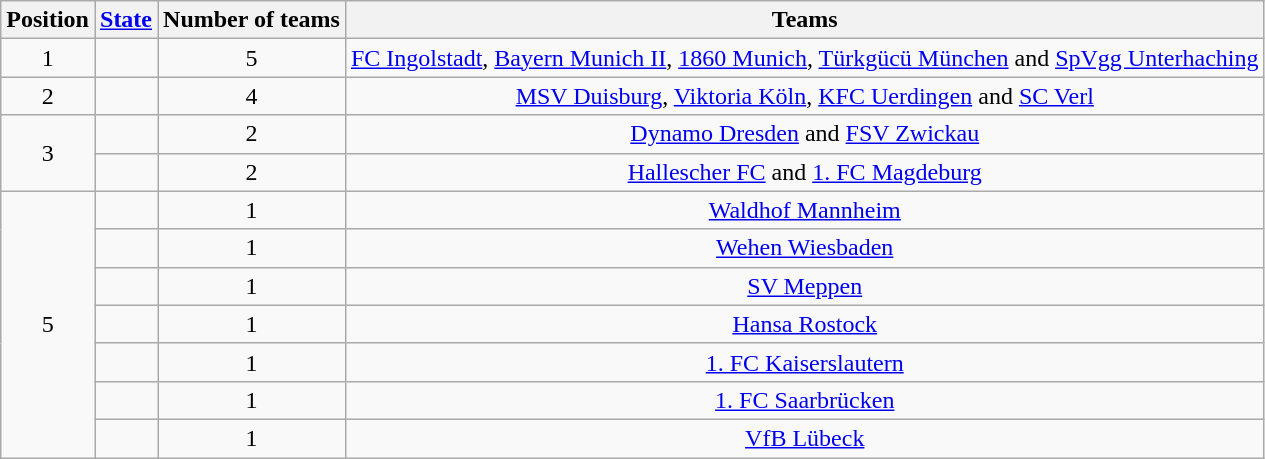<table class="wikitable">
<tr>
<th>Position</th>
<th><a href='#'>State</a></th>
<th>Number of teams</th>
<th>Teams</th>
</tr>
<tr>
<td align=center>1</td>
<td></td>
<td align=center>5</td>
<td align=center><a href='#'>FC Ingolstadt</a>, <a href='#'>Bayern Munich II</a>, <a href='#'>1860 Munich</a>, <a href='#'>Türkgücü München</a> and <a href='#'>SpVgg Unterhaching</a></td>
</tr>
<tr>
<td align=center>2</td>
<td></td>
<td align=center>4</td>
<td align=center><a href='#'>MSV Duisburg</a>, <a href='#'>Viktoria Köln</a>, <a href='#'>KFC Uerdingen</a> and <a href='#'>SC Verl</a></td>
</tr>
<tr>
<td align=center rowspan=2>3</td>
<td></td>
<td align=center>2</td>
<td align=center><a href='#'>Dynamo Dresden</a> and <a href='#'>FSV Zwickau</a></td>
</tr>
<tr>
<td></td>
<td align=center>2</td>
<td align=center><a href='#'>Hallescher FC</a> and <a href='#'>1. FC Magdeburg</a></td>
</tr>
<tr>
<td align=center rowspan=7>5</td>
<td></td>
<td align=center>1</td>
<td align=center><a href='#'>Waldhof Mannheim</a></td>
</tr>
<tr>
<td></td>
<td align=center>1</td>
<td align=center><a href='#'>Wehen Wiesbaden</a></td>
</tr>
<tr>
<td></td>
<td align=center>1</td>
<td align=center><a href='#'>SV Meppen</a></td>
</tr>
<tr>
<td></td>
<td align=center>1</td>
<td align=center><a href='#'>Hansa Rostock</a></td>
</tr>
<tr>
<td></td>
<td align=center>1</td>
<td align=center><a href='#'>1. FC Kaiserslautern</a></td>
</tr>
<tr>
<td></td>
<td align=center>1</td>
<td align=center><a href='#'>1. FC Saarbrücken</a></td>
</tr>
<tr>
<td></td>
<td align=center>1</td>
<td align=center><a href='#'>VfB Lübeck</a></td>
</tr>
</table>
